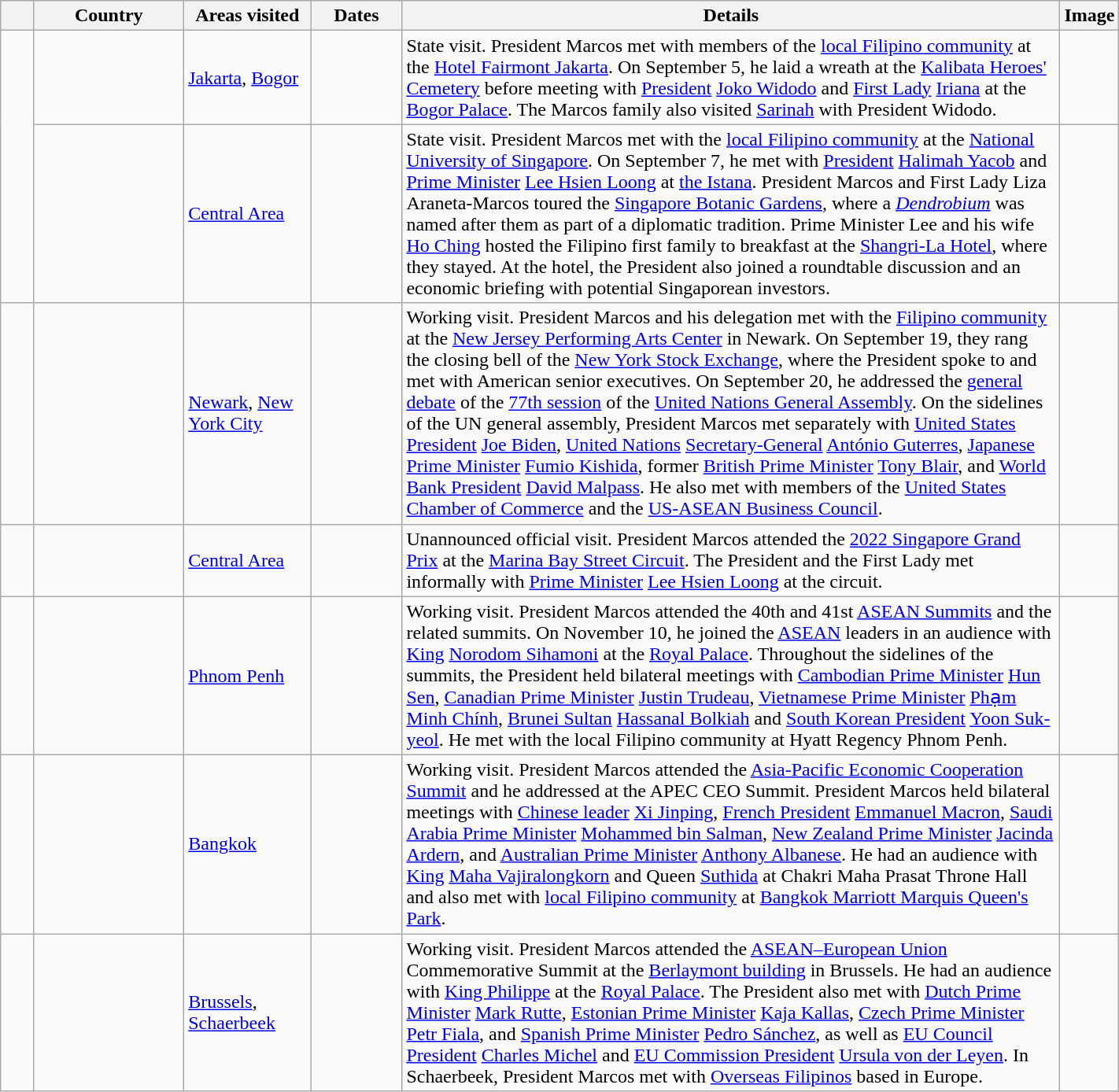<table class="wikitable sortable" style="margin: 1em auto 1em auto">
<tr>
<th style="width: 3%;"></th>
<th width=120>Country</th>
<th width=100>Areas visited</th>
<th width=70>Dates</th>
<th width=550>Details</th>
<th class="unsortable">Image</th>
</tr>
<tr>
<td rowspan="2"></td>
<td></td>
<td><a href='#'>Jakarta</a>, <a href='#'>Bogor</a></td>
<td></td>
<td>State visit. President Marcos met with members of the <a href='#'>local Filipino community</a> at the <a href='#'>Hotel Fairmont Jakarta</a>. On September 5, he laid a wreath at the <a href='#'>Kalibata Heroes' Cemetery</a> before meeting with <a href='#'>President</a> <a href='#'>Joko Widodo</a> and <a href='#'>First Lady</a> <a href='#'>Iriana</a> at the <a href='#'>Bogor Palace</a>. The Marcos family also visited <a href='#'>Sarinah</a> with President Widodo.</td>
<td></td>
</tr>
<tr>
<td></td>
<td><a href='#'>Central Area</a></td>
<td></td>
<td>State visit. President Marcos met with the <a href='#'>local Filipino community</a> at the <a href='#'>National University of Singapore</a>. On September 7, he met with <a href='#'>President</a> <a href='#'>Halimah Yacob</a> and <a href='#'>Prime Minister</a> <a href='#'>Lee Hsien Loong</a> at <a href='#'>the Istana</a>. President Marcos and First Lady Liza Araneta-Marcos toured the <a href='#'>Singapore Botanic Gardens</a>, where a <em><a href='#'>Dendrobium</a></em> was named after them as part of a diplomatic tradition. Prime Minister Lee and his wife <a href='#'>Ho Ching</a> hosted the Filipino first family to breakfast at the <a href='#'>Shangri-La Hotel</a>, where they stayed. At the hotel, the President also joined a roundtable discussion and an economic briefing with potential Singaporean investors.</td>
<td></td>
</tr>
<tr>
<td></td>
<td></td>
<td><a href='#'>Newark</a>, <a href='#'>New York City</a></td>
<td></td>
<td>Working visit. President Marcos and his delegation met with the <a href='#'>Filipino community</a> at the <a href='#'>New Jersey Performing Arts Center</a> in Newark. On September 19, they rang the closing bell of the <a href='#'>New York Stock Exchange</a>, where the President spoke to and met with American senior executives. On September 20, he addressed the <a href='#'>general debate</a> of the <a href='#'>77th session</a> of the <a href='#'>United Nations General Assembly</a>. On the sidelines of the UN general assembly, President Marcos met separately with <a href='#'>United States President</a> <a href='#'>Joe Biden</a>, <a href='#'>United Nations</a> <a href='#'>Secretary-General</a> <a href='#'>António Guterres</a>, <a href='#'>Japanese Prime Minister</a> <a href='#'>Fumio Kishida</a>, former <a href='#'>British Prime Minister</a> <a href='#'>Tony Blair</a>, and <a href='#'>World Bank President</a> <a href='#'>David Malpass</a>. He also met with members of the <a href='#'>United States Chamber of Commerce</a> and the <a href='#'>US-ASEAN Business Council</a>.</td>
<td></td>
</tr>
<tr>
<td></td>
<td></td>
<td><a href='#'>Central Area</a></td>
<td></td>
<td>Unannounced official visit. President Marcos attended the <a href='#'>2022 Singapore Grand Prix</a> at the <a href='#'>Marina Bay Street Circuit</a>. The President and the First Lady met informally with <a href='#'>Prime Minister</a> <a href='#'>Lee Hsien Loong</a> at the circuit.</td>
<td></td>
</tr>
<tr>
<td></td>
<td></td>
<td><a href='#'>Phnom Penh</a></td>
<td></td>
<td>Working visit. President Marcos attended the 40th and 41st <a href='#'>ASEAN Summits</a> and the related summits. On November 10, he joined the <a href='#'>ASEAN</a> leaders in an audience with <a href='#'>King</a> <a href='#'>Norodom Sihamoni</a> at the <a href='#'>Royal Palace</a>. Throughout the sidelines of the summits, the President held bilateral meetings with <a href='#'>Cambodian Prime Minister</a> <a href='#'>Hun Sen</a>, <a href='#'>Canadian Prime Minister</a> <a href='#'>Justin Trudeau</a>, <a href='#'>Vietnamese Prime Minister</a> <a href='#'>Phạm Minh Chính</a>, <a href='#'>Brunei Sultan</a> <a href='#'>Hassanal Bolkiah</a> and <a href='#'>South Korean President</a> <a href='#'>Yoon Suk-yeol</a>. He met with the local Filipino community at Hyatt Regency Phnom Penh.</td>
<td></td>
</tr>
<tr>
<td></td>
<td></td>
<td><a href='#'>Bangkok</a></td>
<td></td>
<td>Working visit. President Marcos attended the <a href='#'>Asia-Pacific Economic Cooperation Summit</a> and he addressed at the APEC CEO Summit. President Marcos held bilateral meetings with <a href='#'>Chinese leader</a> <a href='#'>Xi Jinping</a>, <a href='#'>French President</a> <a href='#'>Emmanuel Macron</a>, <a href='#'>Saudi Arabia Prime Minister</a> <a href='#'>Mohammed bin Salman</a>, <a href='#'>New Zealand Prime Minister</a> <a href='#'>Jacinda Ardern</a>, and <a href='#'>Australian Prime Minister</a> <a href='#'>Anthony Albanese</a>. He had an audience with <a href='#'>King</a> <a href='#'>Maha Vajiralongkorn</a> and Queen <a href='#'>Suthida</a> at Chakri Maha Prasat Throne Hall and also met with <a href='#'>local Filipino community</a> at <a href='#'>Bangkok Marriott Marquis Queen's Park</a>.</td>
<td></td>
</tr>
<tr>
<td></td>
<td></td>
<td><a href='#'>Brussels</a>, <a href='#'>Schaerbeek</a></td>
<td></td>
<td>Working visit. President Marcos attended the <a href='#'>ASEAN–European Union</a> Commemorative Summit at the <a href='#'>Berlaymont building</a> in Brussels. He had an audience with <a href='#'>King Philippe</a> at the <a href='#'>Royal Palace</a>. The President also met with <a href='#'>Dutch Prime Minister</a> <a href='#'>Mark Rutte</a>, <a href='#'>Estonian Prime Minister</a> <a href='#'>Kaja Kallas</a>, <a href='#'>Czech Prime Minister</a> <a href='#'>Petr Fiala</a>, and <a href='#'>Spanish Prime Minister</a> <a href='#'>Pedro Sánchez</a>, as well as <a href='#'>EU Council President</a> <a href='#'>Charles Michel</a> and <a href='#'>EU Commission President</a> <a href='#'>Ursula von der Leyen</a>. In Schaerbeek, President Marcos met with <a href='#'>Overseas Filipinos</a> based in Europe.</td>
<td></td>
</tr>
</table>
